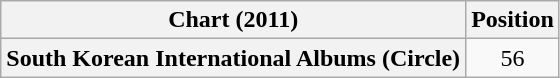<table class="wikitable plainrowheaders">
<tr>
<th>Chart (2011)</th>
<th>Position</th>
</tr>
<tr>
<th scope="row">South Korean International Albums (Circle)</th>
<td align="center">56</td>
</tr>
</table>
